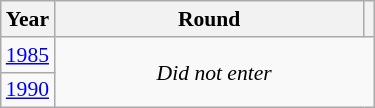<table class="wikitable" style="text-align: center; font-size:90%">
<tr>
<th>Year</th>
<th style="width:200px">Round</th>
<th></th>
</tr>
<tr>
<td><a href='#'>1985</a></td>
<td colspan="2" rowspan="2"><em>Did not enter</em></td>
</tr>
<tr>
<td><a href='#'>1990</a></td>
</tr>
</table>
